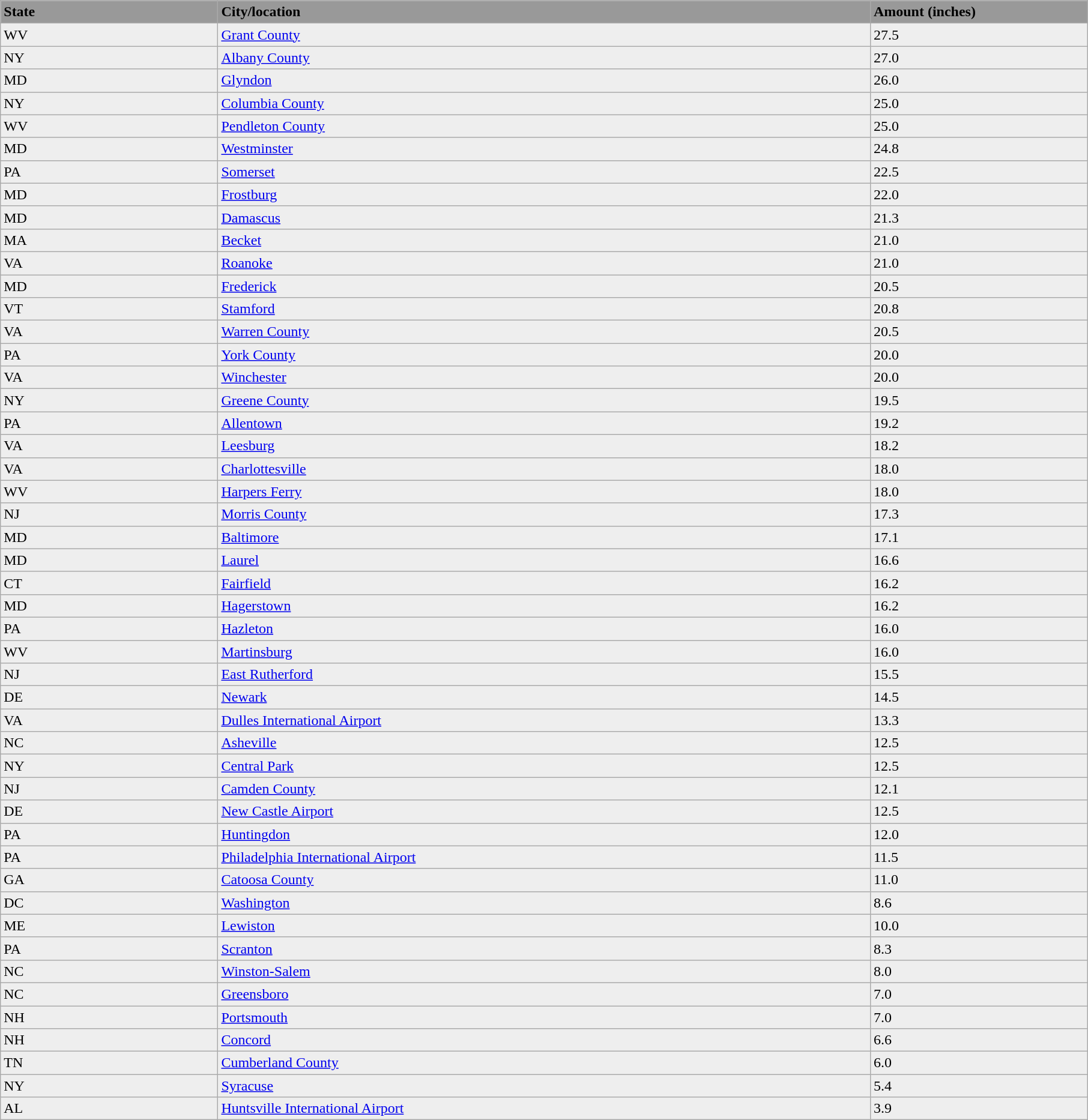<table class="wikitable sortable collapsible collapsed">
<tr>
<th style="text-align:left; width:10%; background:#999;">State</th>
<th style="text-align:left; width:30%; background:#999;">City/location</th>
<th style="text-align:left; width:10%; background:#999;">Amount (inches)</th>
</tr>
<tr style="text-align:left; width:100%; background:#eee;">
<td>WV</td>
<td><a href='#'>Grant County</a></td>
<td>27.5</td>
</tr>
<tr style="text-align:left; width:100%; background:#eee;">
<td>NY</td>
<td><a href='#'>Albany County</a></td>
<td>27.0</td>
</tr>
<tr style="text-align:left; width:100%; background:#eee;">
<td>MD</td>
<td><a href='#'>Glyndon</a></td>
<td>26.0</td>
</tr>
<tr style="text-align:left; width:100%; background:#eee;">
<td>NY</td>
<td><a href='#'>Columbia County</a></td>
<td>25.0</td>
</tr>
<tr style="text-align:left; width:100%; background:#eee;">
<td>WV</td>
<td><a href='#'>Pendleton County</a></td>
<td>25.0</td>
</tr>
<tr style="text-align:left; width:100%; background:#eee;">
<td>MD</td>
<td><a href='#'>Westminster</a></td>
<td>24.8</td>
</tr>
<tr style="text-align:left; width:100%; background:#eee;">
<td>PA</td>
<td><a href='#'>Somerset</a></td>
<td>22.5</td>
</tr>
<tr style="text-align:left; width:100%; background:#eee;">
<td>MD</td>
<td><a href='#'>Frostburg</a></td>
<td>22.0</td>
</tr>
<tr style="text-align:left; width:100%; background:#eee;">
<td>MD</td>
<td><a href='#'>Damascus</a></td>
<td>21.3</td>
</tr>
<tr style="text-align:left; width:100%; background:#eee;">
<td>MA</td>
<td><a href='#'>Becket</a></td>
<td>21.0</td>
</tr>
<tr style="text-align:left; width:100%; background:#eee;">
<td>VA</td>
<td><a href='#'>Roanoke</a></td>
<td>21.0</td>
</tr>
<tr style="text-align:left; width:100%; background:#eee;">
<td>MD</td>
<td><a href='#'>Frederick</a></td>
<td>20.5</td>
</tr>
<tr style="text-align:left; width:100%; background:#eee;">
<td>VT</td>
<td><a href='#'>Stamford</a></td>
<td>20.8</td>
</tr>
<tr style="text-align:left; width:100%; background:#eee;">
<td>VA</td>
<td><a href='#'>Warren County</a></td>
<td>20.5</td>
</tr>
<tr style="text-align:left; width:100%; background:#eee;">
<td>PA</td>
<td><a href='#'>York County</a></td>
<td>20.0</td>
</tr>
<tr style="text-align:left; width:100%; background:#eee;">
<td>VA</td>
<td><a href='#'>Winchester</a></td>
<td>20.0</td>
</tr>
<tr style="text-align:left; width:100%; background:#eee;">
<td>NY</td>
<td><a href='#'>Greene County</a></td>
<td>19.5</td>
</tr>
<tr style="text-align:left; width:100%; background:#eee;">
<td>PA</td>
<td><a href='#'>Allentown</a></td>
<td>19.2</td>
</tr>
<tr style="text-align:left; width:100%; background:#eee;">
<td>VA</td>
<td><a href='#'>Leesburg</a></td>
<td>18.2</td>
</tr>
<tr style="text-align:left; width:100%; background:#eee;">
<td>VA</td>
<td><a href='#'>Charlottesville</a></td>
<td>18.0</td>
</tr>
<tr style="text-align:left; width:100%; background:#eee;">
<td>WV</td>
<td><a href='#'>Harpers Ferry</a></td>
<td>18.0</td>
</tr>
<tr style="text-align:left; width:100%; background:#eee;">
<td>NJ</td>
<td><a href='#'>Morris County</a></td>
<td>17.3</td>
</tr>
<tr style="text-align:left; width:100%; background:#eee;">
<td>MD</td>
<td><a href='#'>Baltimore</a></td>
<td>17.1</td>
</tr>
<tr style="text-align:left; width:100%; background:#eee;">
<td>MD</td>
<td><a href='#'>Laurel</a></td>
<td>16.6</td>
</tr>
<tr style="text-align:left; width:100%; background:#eee;">
<td>CT</td>
<td><a href='#'>Fairfield</a></td>
<td>16.2</td>
</tr>
<tr style="text-align:left; width:100%; background:#eee;">
<td>MD</td>
<td><a href='#'>Hagerstown</a></td>
<td>16.2</td>
</tr>
<tr style="text-align:left; width:100%; background:#eee;">
<td>PA</td>
<td><a href='#'>Hazleton</a></td>
<td>16.0</td>
</tr>
<tr style="text-align:left; width:100%; background:#eee;">
<td>WV</td>
<td><a href='#'>Martinsburg</a></td>
<td>16.0</td>
</tr>
<tr style="text-align:left; width:100%; background:#eee;">
<td>NJ</td>
<td><a href='#'>East Rutherford</a></td>
<td>15.5</td>
</tr>
<tr style="text-align:left; width:100%; background:#eee;">
<td>DE</td>
<td><a href='#'>Newark</a></td>
<td>14.5</td>
</tr>
<tr style="text-align:left; width:100%; background:#eee;">
<td>VA</td>
<td><a href='#'>Dulles International Airport</a></td>
<td>13.3</td>
</tr>
<tr style="text-align:left; width:100%; background:#eee;">
<td>NC</td>
<td><a href='#'>Asheville</a></td>
<td>12.5</td>
</tr>
<tr style="text-align:left; width:100%; background:#eee;">
<td>NY</td>
<td><a href='#'>Central Park</a></td>
<td>12.5</td>
</tr>
<tr style="text-align:left; width:100%; background:#eee;">
<td>NJ</td>
<td><a href='#'>Camden County</a></td>
<td>12.1</td>
</tr>
<tr style="text-align:left; width:100%; background:#eee;">
<td>DE</td>
<td><a href='#'>New Castle Airport</a></td>
<td>12.5</td>
</tr>
<tr style="text-align:left; width:100%; background:#eee;">
<td>PA</td>
<td><a href='#'>Huntingdon</a></td>
<td>12.0</td>
</tr>
<tr style="text-align:left; width:100%; background:#eee;">
<td>PA</td>
<td><a href='#'>Philadelphia International Airport</a></td>
<td>11.5</td>
</tr>
<tr style="text-align:left; width:100%; background:#eee;">
<td>GA</td>
<td><a href='#'>Catoosa County</a></td>
<td>11.0</td>
</tr>
<tr style="text-align:left; width:100%; background:#eee;">
<td>DC</td>
<td><a href='#'>Washington</a></td>
<td>8.6</td>
</tr>
<tr style="text-align:left; width:100%; background:#eee;">
<td>ME</td>
<td><a href='#'>Lewiston</a></td>
<td>10.0</td>
</tr>
<tr style="text-align:left; width:100%; background:#eee;">
<td>PA</td>
<td><a href='#'>Scranton</a></td>
<td>8.3</td>
</tr>
<tr style="text-align:left; width:100%; background:#eee;">
<td>NC</td>
<td><a href='#'>Winston-Salem</a></td>
<td>8.0</td>
</tr>
<tr style="text-align:left; width:100%; background:#eee;">
<td>NC</td>
<td><a href='#'>Greensboro</a></td>
<td>7.0</td>
</tr>
<tr style="text-align:left; width:100%; background:#eee;">
<td>NH</td>
<td><a href='#'>Portsmouth</a></td>
<td>7.0</td>
</tr>
<tr style="text-align:left; width:100%; background:#eee;">
<td>NH</td>
<td><a href='#'>Concord</a></td>
<td>6.6</td>
</tr>
<tr style="text-align:left; width:100%; background:#eee;">
<td>TN</td>
<td><a href='#'>Cumberland County</a></td>
<td>6.0</td>
</tr>
<tr style="text-align:left; width:100%; background:#eee;">
<td>NY</td>
<td><a href='#'>Syracuse</a></td>
<td>5.4</td>
</tr>
<tr style="text-align:left; width:100%; background:#eee;">
<td>AL</td>
<td><a href='#'>Huntsville International Airport</a></td>
<td>3.9</td>
</tr>
</table>
